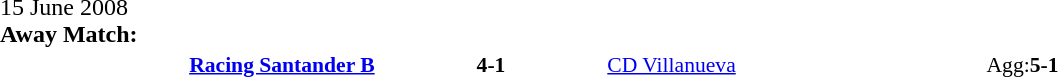<table width=100% cellspacing=1>
<tr>
<th width=20%></th>
<th width=12%></th>
<th width=20%></th>
<th></th>
</tr>
<tr>
<td>15 June 2008<br><strong>Away Match:</strong></td>
</tr>
<tr style=font-size:90%>
<td align=right><strong><a href='#'>Racing Santander B</a></strong></td>
<td align=center><strong>4-1</strong></td>
<td><a href='#'>CD Villanueva</a></td>
<td>Agg:<strong>5-1</strong></td>
</tr>
</table>
